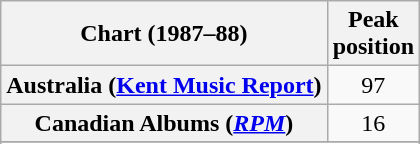<table class="wikitable sortable plainrowheaders" style="text-align:center">
<tr>
<th scope="col">Chart (1987–88)</th>
<th scope="col">Peak<br> position</th>
</tr>
<tr>
<th scope="row">Australia (<a href='#'>Kent Music Report</a>)</th>
<td>97</td>
</tr>
<tr>
<th scope="row">Canadian Albums (<em><a href='#'>RPM</a></em>)</th>
<td>16</td>
</tr>
<tr>
</tr>
<tr>
</tr>
</table>
